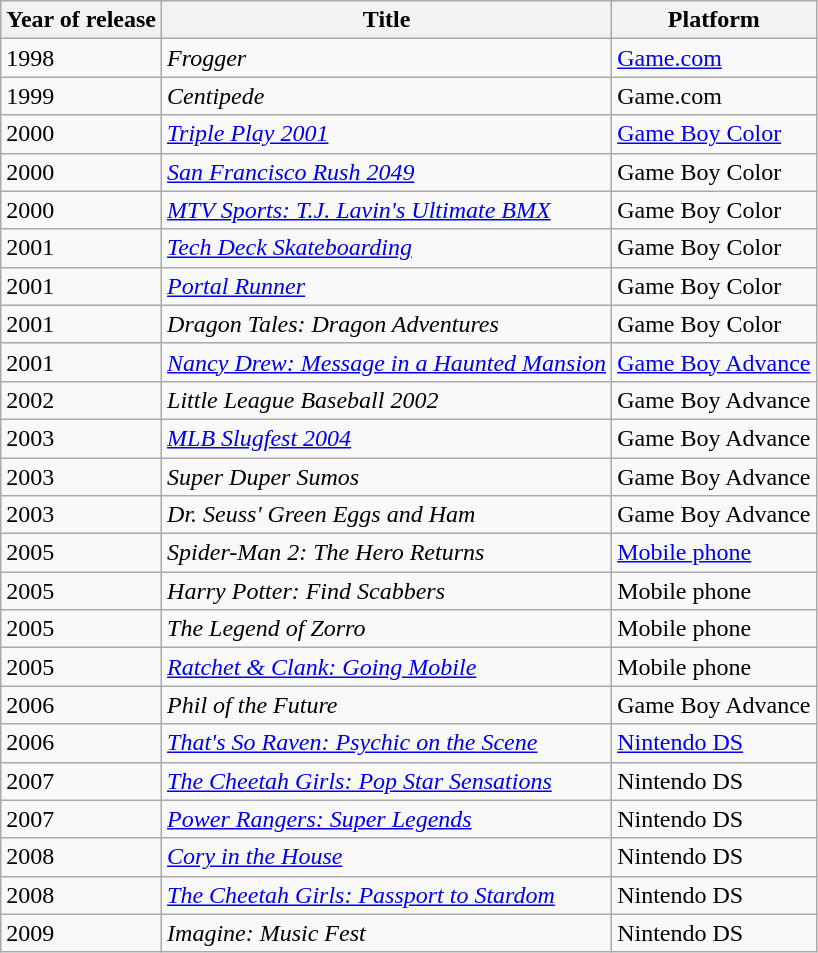<table class="wikitable">
<tr>
<th>Year of release</th>
<th>Title</th>
<th>Platform</th>
</tr>
<tr>
<td>1998</td>
<td><em>Frogger</em></td>
<td><a href='#'>Game.com</a></td>
</tr>
<tr>
<td>1999</td>
<td><em>Centipede</em></td>
<td>Game.com</td>
</tr>
<tr>
<td>2000</td>
<td><em><a href='#'>Triple Play 2001</a></em></td>
<td><a href='#'>Game Boy Color</a></td>
</tr>
<tr>
<td>2000</td>
<td><em><a href='#'>San Francisco Rush 2049</a></em></td>
<td>Game Boy Color</td>
</tr>
<tr>
<td>2000</td>
<td><em><a href='#'>MTV Sports: T.J. Lavin's Ultimate BMX</a></em></td>
<td>Game Boy Color</td>
</tr>
<tr>
<td>2001</td>
<td><em><a href='#'>Tech Deck Skateboarding</a></em></td>
<td>Game Boy Color</td>
</tr>
<tr>
<td>2001</td>
<td><em><a href='#'>Portal Runner</a></em></td>
<td>Game Boy Color</td>
</tr>
<tr>
<td>2001</td>
<td><em>Dragon Tales: Dragon Adventures</em></td>
<td>Game Boy Color</td>
</tr>
<tr>
<td>2001</td>
<td><em><a href='#'>Nancy Drew: Message in a Haunted Mansion</a></em></td>
<td><a href='#'>Game Boy Advance</a></td>
</tr>
<tr>
<td>2002</td>
<td><em>Little League Baseball 2002</em></td>
<td>Game Boy Advance</td>
</tr>
<tr>
<td>2003</td>
<td><em><a href='#'>MLB Slugfest 2004</a></em></td>
<td>Game Boy Advance</td>
</tr>
<tr>
<td>2003</td>
<td><em>Super Duper Sumos</em></td>
<td>Game Boy Advance</td>
</tr>
<tr>
<td>2003</td>
<td><em>Dr. Seuss' Green Eggs and Ham</em></td>
<td>Game Boy Advance</td>
</tr>
<tr>
<td>2005</td>
<td><em>Spider-Man 2: The Hero Returns</em></td>
<td><a href='#'>Mobile phone</a></td>
</tr>
<tr>
<td>2005</td>
<td><em>Harry Potter: Find Scabbers</em></td>
<td>Mobile phone</td>
</tr>
<tr>
<td>2005</td>
<td><em>The Legend of Zorro</em></td>
<td>Mobile phone</td>
</tr>
<tr>
<td>2005</td>
<td><em><a href='#'>Ratchet & Clank: Going Mobile</a></em></td>
<td>Mobile phone</td>
</tr>
<tr>
<td>2006</td>
<td><em>Phil of the Future</em></td>
<td>Game Boy Advance</td>
</tr>
<tr>
<td>2006</td>
<td><em><a href='#'>That's So Raven: Psychic on the Scene</a></em></td>
<td><a href='#'>Nintendo DS</a></td>
</tr>
<tr>
<td>2007</td>
<td><em><a href='#'>The Cheetah Girls: Pop Star Sensations</a></em></td>
<td>Nintendo DS</td>
</tr>
<tr>
<td>2007</td>
<td><em><a href='#'>Power Rangers: Super Legends</a></em></td>
<td>Nintendo DS</td>
</tr>
<tr>
<td>2008</td>
<td><em><a href='#'>Cory in the House</a></em></td>
<td>Nintendo DS</td>
</tr>
<tr>
<td>2008</td>
<td><em><a href='#'>The Cheetah Girls: Passport to Stardom</a></em></td>
<td>Nintendo DS</td>
</tr>
<tr>
<td>2009</td>
<td><em>Imagine: Music Fest</em></td>
<td>Nintendo DS</td>
</tr>
</table>
